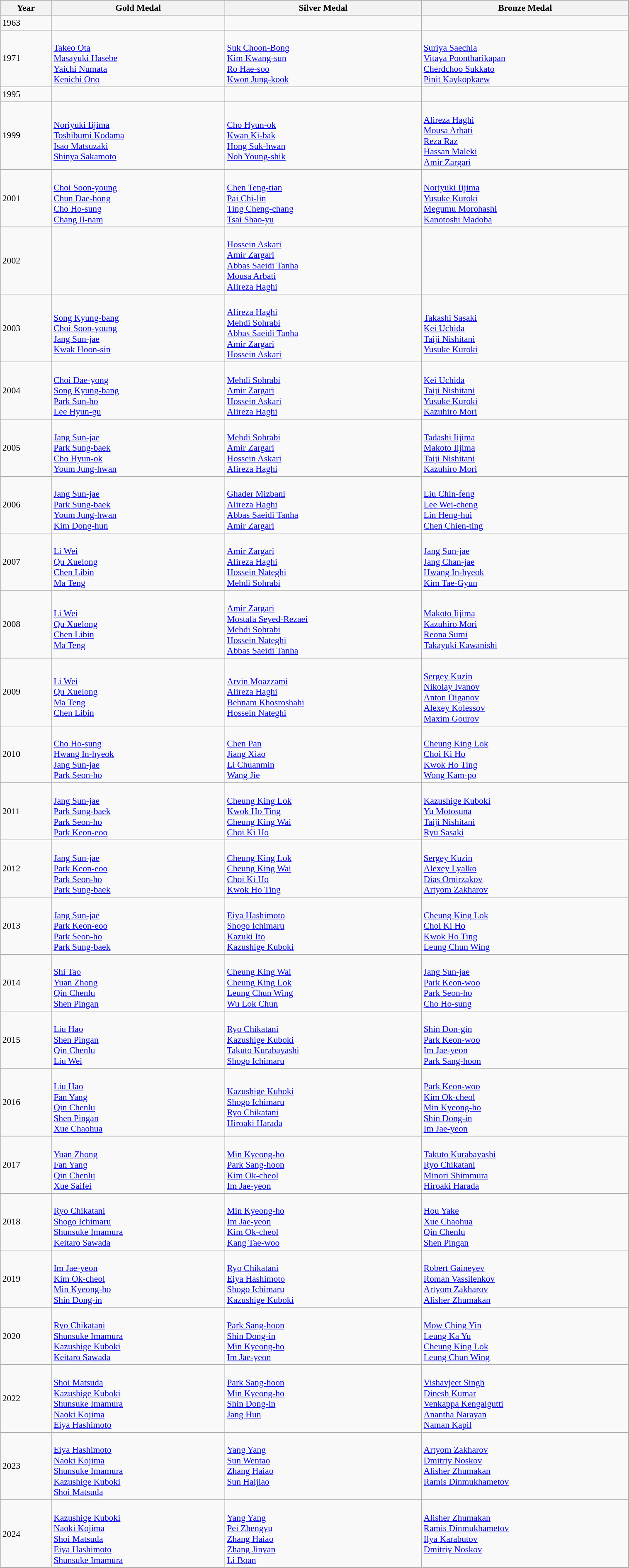<table class=wikitable style="font-size:90%" width="80%">
<tr style="background:#ccccff;">
<th>Year</th>
<th> <strong>Gold Medal</strong></th>
<th> <strong>Silver Medal</strong></th>
<th> <strong>Bronze Medal</strong></th>
</tr>
<tr>
<td>1963</td>
<td></td>
<td></td>
<td></td>
</tr>
<tr>
<td>1971</td>
<td><br><a href='#'>Takeo Ota</a><br><a href='#'>Masayuki Hasebe</a><br><a href='#'>Yaichi Numata</a><br><a href='#'>Kenichi Ono</a></td>
<td><br><a href='#'>Suk Choon-Bong</a><br><a href='#'>Kim Kwang-sun</a><br><a href='#'>Ro Hae-soo</a><br><a href='#'>Kwon Jung-kook</a></td>
<td><br><a href='#'>Suriya Saechia</a><br><a href='#'>Vitaya Poontharikapan</a><br><a href='#'>Cherdchoo Sukkato</a><br><a href='#'>Pinit Kaykopkaew</a></td>
</tr>
<tr>
<td>1995</td>
<td></td>
<td></td>
<td></td>
</tr>
<tr>
<td>1999</td>
<td><br><a href='#'>Noriyuki Iijima</a><br><a href='#'>Toshibumi Kodama</a><br><a href='#'>Isao Matsuzaki</a><br><a href='#'>Shinya Sakamoto</a></td>
<td><br><a href='#'>Cho Hyun-ok</a><br><a href='#'>Kwan Ki-bak</a><br><a href='#'>Hong Suk-hwan</a><br><a href='#'>Noh Young-shik</a></td>
<td><br><a href='#'>Alireza Haghi</a><br><a href='#'>Mousa Arbati</a><br><a href='#'>Reza Raz</a><br><a href='#'>Hassan Maleki</a><br><a href='#'>Amir Zargari</a></td>
</tr>
<tr>
<td>2001</td>
<td><br><a href='#'>Choi Soon-young</a><br><a href='#'>Chun Dae-hong</a><br><a href='#'>Cho Ho-sung</a><br><a href='#'>Chang Il-nam</a></td>
<td><br><a href='#'>Chen Teng-tian</a><br><a href='#'>Pai Chi-lin</a><br><a href='#'>Ting Cheng-chang</a><br><a href='#'>Tsai Shao-yu</a></td>
<td><br><a href='#'>Noriyuki Iijima</a><br><a href='#'>Yusuke Kuroki</a><br><a href='#'>Megumu Morohashi</a><br><a href='#'>Kanotoshi Madoba</a></td>
</tr>
<tr>
<td>2002</td>
<td></td>
<td><br><a href='#'>Hossein Askari</a><br><a href='#'>Amir Zargari</a><br><a href='#'>Abbas Saeidi Tanha</a><br><a href='#'>Mousa Arbati</a><br><a href='#'>Alireza Haghi</a></td>
<td></td>
</tr>
<tr>
<td>2003</td>
<td><br><a href='#'>Song Kyung-bang</a><br><a href='#'>Choi Soon-young</a><br><a href='#'>Jang Sun-jae</a><br><a href='#'>Kwak Hoon-sin</a></td>
<td><br><a href='#'>Alireza Haghi</a><br><a href='#'>Mehdi Sohrabi</a><br><a href='#'>Abbas Saeidi Tanha</a><br><a href='#'>Amir Zargari</a><br><a href='#'>Hossein Askari</a></td>
<td><br><a href='#'>Takashi Sasaki</a><br><a href='#'>Kei Uchida</a><br><a href='#'>Taiji Nishitani</a><br><a href='#'>Yusuke Kuroki</a></td>
</tr>
<tr>
<td>2004</td>
<td><br><a href='#'>Choi Dae-yong</a><br><a href='#'>Song Kyung-bang</a><br><a href='#'>Park Sun-ho</a><br><a href='#'>Lee Hyun-gu</a></td>
<td><br><a href='#'>Mehdi Sohrabi</a><br><a href='#'>Amir Zargari</a><br><a href='#'>Hossein Askari</a><br><a href='#'>Alireza Haghi</a></td>
<td><br><a href='#'>Kei Uchida</a><br><a href='#'>Taiji Nishitani</a><br><a href='#'>Yusuke Kuroki</a><br><a href='#'>Kazuhiro Mori</a></td>
</tr>
<tr>
<td>2005</td>
<td><br><a href='#'>Jang Sun-jae</a><br><a href='#'>Park Sung-baek</a><br><a href='#'>Cho Hyun-ok</a><br><a href='#'>Youm Jung-hwan</a></td>
<td><br><a href='#'>Mehdi Sohrabi</a><br><a href='#'>Amir Zargari</a><br><a href='#'>Hossein Askari</a><br><a href='#'>Alireza Haghi</a></td>
<td><br><a href='#'>Tadashi Iijima</a><br><a href='#'>Makoto Iijima</a><br><a href='#'>Taiji Nishitani</a><br><a href='#'>Kazuhiro Mori</a></td>
</tr>
<tr>
<td>2006</td>
<td><br><a href='#'>Jang Sun-jae</a><br><a href='#'>Park Sung-baek</a><br><a href='#'>Youm Jung-hwan</a><br><a href='#'>Kim Dong-hun</a></td>
<td><br><a href='#'>Ghader Mizbani</a><br><a href='#'>Alireza Haghi</a><br><a href='#'>Abbas Saeidi Tanha</a><br><a href='#'>Amir Zargari</a></td>
<td><br><a href='#'>Liu Chin-feng</a><br><a href='#'>Lee Wei-cheng</a><br><a href='#'>Lin Heng-hui</a><br><a href='#'>Chen Chien-ting</a></td>
</tr>
<tr>
<td>2007</td>
<td><br><a href='#'>Li Wei</a><br><a href='#'>Qu Xuelong</a><br><a href='#'>Chen Libin</a><br><a href='#'>Ma Teng</a></td>
<td><br><a href='#'>Amir Zargari</a><br><a href='#'>Alireza Haghi</a><br><a href='#'>Hossein Nateghi</a><br><a href='#'>Mehdi Sohrabi</a></td>
<td><br><a href='#'>Jang Sun-jae</a><br><a href='#'>Jang Chan-jae</a><br><a href='#'>Hwang In-hyeok</a><br><a href='#'>Kim Tae-Gyun</a></td>
</tr>
<tr>
<td>2008</td>
<td><br><a href='#'>Li Wei</a><br><a href='#'>Qu Xuelong</a><br><a href='#'>Chen Libin</a><br><a href='#'>Ma Teng</a></td>
<td><br><a href='#'>Amir Zargari</a><br><a href='#'>Mostafa Seyed-Rezaei</a><br><a href='#'>Mehdi Sohrabi</a><br><a href='#'>Hossein Nateghi</a><br><a href='#'>Abbas Saeidi Tanha</a></td>
<td><br><a href='#'>Makoto Iijima</a><br><a href='#'>Kazuhiro Mori</a><br><a href='#'>Reona Sumi</a><br><a href='#'>Takayuki Kawanishi</a></td>
</tr>
<tr>
<td>2009</td>
<td><br><a href='#'>Li Wei</a><br><a href='#'>Qu Xuelong</a><br><a href='#'>Ma Teng</a><br><a href='#'>Chen Libin</a></td>
<td><br><a href='#'>Arvin Moazzami</a><br><a href='#'>Alireza Haghi</a><br><a href='#'>Behnam Khosroshahi</a><br><a href='#'>Hossein Nateghi</a></td>
<td><br><a href='#'>Sergey Kuzin</a><br><a href='#'>Nikolay Ivanov</a><br><a href='#'>Anton Diganov</a><br><a href='#'>Alexey Kolessov</a><br><a href='#'>Maxim Gourov</a></td>
</tr>
<tr>
<td>2010</td>
<td><br><a href='#'>Cho Ho-sung</a><br><a href='#'>Hwang In-hyeok</a><br><a href='#'>Jang Sun-jae</a><br><a href='#'>Park Seon-ho</a></td>
<td><br><a href='#'>Chen Pan</a><br><a href='#'>Jiang Xiao</a><br><a href='#'>Li Chuanmin</a><br><a href='#'>Wang Jie</a></td>
<td><br><a href='#'>Cheung King Lok</a><br><a href='#'>Choi Ki Ho</a><br><a href='#'>Kwok Ho Ting</a><br><a href='#'>Wong Kam-po</a></td>
</tr>
<tr>
<td>2011</td>
<td><br><a href='#'>Jang Sun-jae</a><br><a href='#'>Park Sung-baek</a><br><a href='#'>Park Seon-ho</a><br><a href='#'>Park Keon-eoo</a></td>
<td><br><a href='#'>Cheung King Lok</a><br><a href='#'>Kwok Ho Ting</a><br><a href='#'>Cheung King Wai</a><br><a href='#'>Choi Ki Ho</a></td>
<td><br><a href='#'>Kazushige Kuboki</a><br><a href='#'>Yu Motosuna</a><br><a href='#'>Taiji Nishitani</a><br><a href='#'>Ryu Sasaki</a></td>
</tr>
<tr>
<td>2012</td>
<td><br><a href='#'>Jang Sun-jae</a><br><a href='#'>Park Keon-eoo</a><br><a href='#'>Park Seon-ho</a><br><a href='#'>Park Sung-baek</a></td>
<td><br><a href='#'>Cheung King Lok</a><br><a href='#'>Cheung King Wai</a><br><a href='#'>Choi Ki Ho</a><br><a href='#'>Kwok Ho Ting</a></td>
<td><br><a href='#'>Sergey Kuzin</a><br><a href='#'>Alexey Lyalko</a><br><a href='#'>Dias Omirzakov</a><br><a href='#'>Artyom Zakharov</a></td>
</tr>
<tr>
<td>2013</td>
<td><br><a href='#'>Jang Sun-jae</a><br><a href='#'>Park Keon-eoo</a><br><a href='#'>Park Seon-ho</a><br><a href='#'>Park Sung-baek</a></td>
<td><br><a href='#'>Eiya Hashimoto</a><br><a href='#'>Shogo Ichimaru</a><br><a href='#'>Kazuki Ito</a><br><a href='#'>Kazushige Kuboki</a></td>
<td><br><a href='#'>Cheung King Lok</a><br><a href='#'>Choi Ki Ho</a><br><a href='#'>Kwok Ho Ting</a><br><a href='#'>Leung Chun Wing</a></td>
</tr>
<tr>
<td>2014</td>
<td><br><a href='#'>Shi Tao</a><br><a href='#'>Yuan Zhong</a><br><a href='#'>Qin Chenlu</a><br><a href='#'>Shen Pingan</a></td>
<td><br><a href='#'>Cheung King Wai</a><br><a href='#'>Cheung King Lok</a><br><a href='#'>Leung Chun Wing</a><br><a href='#'>Wu Lok Chun</a></td>
<td><br><a href='#'>Jang Sun-jae</a><br><a href='#'>Park Keon-woo</a><br><a href='#'>Park Seon-ho</a><br><a href='#'>Cho Ho-sung</a></td>
</tr>
<tr>
<td>2015</td>
<td><br><a href='#'>Liu Hao</a><br><a href='#'>Shen Pingan</a><br><a href='#'>Qin Chenlu</a><br><a href='#'>Liu Wei</a></td>
<td><br><a href='#'>Ryo Chikatani</a><br><a href='#'>Kazushige Kuboki</a><br><a href='#'>Takuto Kurabayashi</a><br><a href='#'>Shogo Ichimaru</a></td>
<td><br><a href='#'>Shin Don-gin</a><br><a href='#'>Park Keon-woo</a><br><a href='#'>Im Jae-yeon</a><br><a href='#'>Park Sang-hoon</a></td>
</tr>
<tr>
<td>2016</td>
<td><br><a href='#'>Liu Hao</a><br><a href='#'>Fan Yang</a><br><a href='#'>Qin Chenlu</a><br><a href='#'>Shen Pingan</a><br><a href='#'>Xue Chaohua</a></td>
<td><br><a href='#'>Kazushige Kuboki</a><br><a href='#'>Shogo Ichimaru</a><br><a href='#'>Ryo Chikatani</a><br><a href='#'>Hiroaki Harada</a></td>
<td><br><a href='#'>Park Keon-woo</a><br><a href='#'>Kim Ok-cheol</a><br><a href='#'>Min Kyeong-ho</a><br><a href='#'>Shin Dong-in</a><br><a href='#'>Im Jae-yeon</a></td>
</tr>
<tr>
<td>2017</td>
<td><br><a href='#'>Yuan Zhong</a><br><a href='#'>Fan Yang</a><br><a href='#'>Qin Chenlu</a><br><a href='#'>Xue Saifei</a></td>
<td><br><a href='#'>Min Kyeong-ho</a><br><a href='#'>Park Sang-hoon</a><br><a href='#'>Kim Ok-cheol</a><br><a href='#'>Im Jae-yeon</a></td>
<td><br><a href='#'>Takuto Kurabayashi</a><br><a href='#'>Ryo Chikatani</a><br><a href='#'>Minori Shimmura</a><br><a href='#'>Hiroaki Harada</a></td>
</tr>
<tr>
<td>2018</td>
<td><br><a href='#'>Ryo Chikatani</a><br><a href='#'>Shogo Ichimaru</a><br><a href='#'>Shunsuke Imamura</a><br><a href='#'>Keitaro Sawada</a></td>
<td><br><a href='#'>Min Kyeong-ho</a><br><a href='#'>Im Jae-yeon</a><br><a href='#'>Kim Ok-cheol</a><br><a href='#'>Kang Tae-woo</a></td>
<td><br><a href='#'>Hou Yake</a><br><a href='#'>Xue Chaohua</a><br><a href='#'>Qin Chenlu</a><br><a href='#'>Shen Pingan</a></td>
</tr>
<tr>
<td>2019</td>
<td><br><a href='#'>Im Jae-yeon</a><br><a href='#'>Kim Ok-cheol</a><br><a href='#'>Min Kyeong-ho</a><br><a href='#'>Shin Dong-in</a></td>
<td><br><a href='#'>Ryo Chikatani</a><br><a href='#'>Eiya Hashimoto</a><br><a href='#'>Shogo Ichimaru</a><br><a href='#'>Kazushige Kuboki</a></td>
<td><br><a href='#'>Robert Gaineyev</a><br><a href='#'>Roman Vassilenkov</a><br><a href='#'>Artyom Zakharov</a><br><a href='#'>Alisher Zhumakan</a></td>
</tr>
<tr>
<td>2020</td>
<td><br><a href='#'>Ryo Chikatani</a><br><a href='#'>Shunsuke Imamura</a><br><a href='#'>Kazushige Kuboki</a><br><a href='#'>Keitaro Sawada</a></td>
<td><br><a href='#'>Park Sang-hoon</a><br><a href='#'>Shin Dong-in</a><br><a href='#'>Min Kyeong-ho</a><br><a href='#'>Im Jae-yeon</a></td>
<td><br><a href='#'>Mow Ching Yin</a><br><a href='#'>Leung Ka Yu</a><br><a href='#'>Cheung King Lok</a><br><a href='#'>Leung Chun Wing</a></td>
</tr>
<tr>
<td>2022</td>
<td><br><a href='#'>Shoi Matsuda</a><br><a href='#'>Kazushige Kuboki</a><br><a href='#'>Shunsuke Imamura</a><br><a href='#'>Naoki Kojima</a><br><a href='#'>Eiya Hashimoto</a></td>
<td valign=top><br><a href='#'>Park Sang-hoon</a><br><a href='#'>Min Kyeong-ho</a><br><a href='#'>Shin Dong-in</a><br><a href='#'>Jang Hun</a></td>
<td><br><a href='#'>Vishavjeet Singh</a><br><a href='#'>Dinesh Kumar</a><br><a href='#'>Venkappa Kengalgutti</a><br><a href='#'>Anantha Narayan</a><br><a href='#'>Naman Kapil</a></td>
</tr>
<tr>
<td>2023</td>
<td><br><a href='#'>Eiya Hashimoto</a><br><a href='#'>Naoki Kojima</a><br><a href='#'>Shunsuke Imamura</a><br><a href='#'>Kazushige Kuboki</a><br><a href='#'>Shoi Matsuda</a></td>
<td valign=top><br><a href='#'>Yang Yang</a><br><a href='#'>Sun Wentao</a><br><a href='#'>Zhang Haiao</a><br><a href='#'>Sun Haijiao</a></td>
<td valign=top><br><a href='#'>Artyom Zakharov</a><br><a href='#'>Dmitriy Noskov</a><br><a href='#'>Alisher Zhumakan</a><br><a href='#'>Ramis Dinmukhametov</a></td>
</tr>
<tr>
<td>2024</td>
<td><br><a href='#'>Kazushige Kuboki</a><br><a href='#'>Naoki Kojima</a><br><a href='#'>Shoi Matsuda</a><br><a href='#'>Eiya Hashimoto</a><br><a href='#'>Shunsuke Imamura</a></td>
<td><br><a href='#'>Yang Yang</a><br><a href='#'>Pei Zhengyu</a><br><a href='#'>Zhang Haiao</a><br><a href='#'>Zhang Jinyan</a><br><a href='#'>Li Boan</a></td>
<td valign=top><br><a href='#'>Alisher Zhumakan</a><br><a href='#'>Ramis Dinmukhametov</a><br><a href='#'>Ilya Karabutov</a><br><a href='#'>Dmitriy Noskov</a></td>
</tr>
</table>
